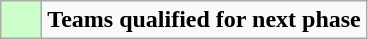<table class="wikitable" style="text-align: center;">
<tr>
<td bgcolor=#ccffcc width=20px></td>
<td><strong>Teams qualified for next phase</strong></td>
</tr>
</table>
